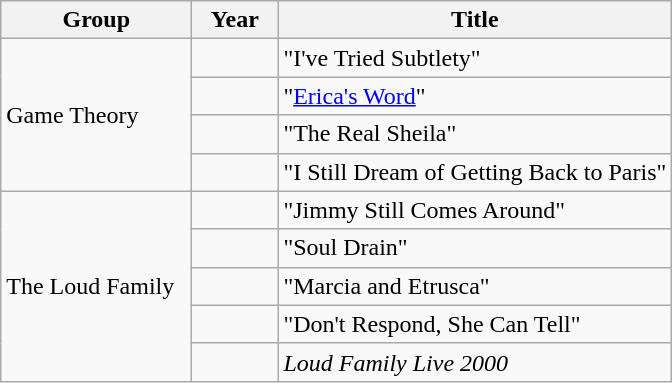<table class="wikitable">
<tr>
<th style="width:120px;">Group</th>
<th style="width:50px;">Year</th>
<th>Title</th>
</tr>
<tr>
<td rowspan="4">Game Theory</td>
<td></td>
<td>"I've Tried Subtlety" </td>
</tr>
<tr>
<td></td>
<td>"<a href='#'>Erica's Word</a>" </td>
</tr>
<tr>
<td></td>
<td>"The Real Sheila" </td>
</tr>
<tr>
<td></td>
<td>"I Still Dream of Getting Back to Paris" </td>
</tr>
<tr>
<td rowspan="5">The Loud Family</td>
<td></td>
<td>"Jimmy Still Comes Around" </td>
</tr>
<tr>
<td></td>
<td>"Soul Drain" </td>
</tr>
<tr>
<td></td>
<td>"Marcia and Etrusca" </td>
</tr>
<tr>
<td></td>
<td>"Don't Respond, She Can Tell" </td>
</tr>
<tr>
<td></td>
<td><em>Loud Family Live 2000</em> </td>
</tr>
</table>
